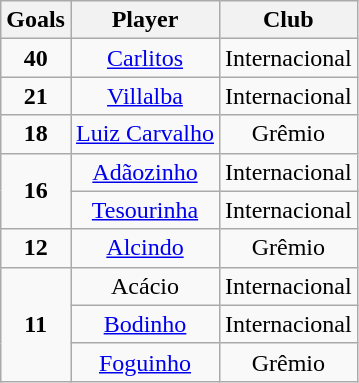<table class="wikitable sortable" style="text-align:center;">
<tr>
<th>Goals</th>
<th>Player</th>
<th>Club</th>
</tr>
<tr>
<td><strong>40</strong></td>
<td><a href='#'>Carlitos</a></td>
<td>Internacional</td>
</tr>
<tr>
<td><strong>21</strong></td>
<td><a href='#'>Villalba</a></td>
<td>Internacional</td>
</tr>
<tr>
<td><strong>18</strong></td>
<td><a href='#'>Luiz Carvalho</a></td>
<td>Grêmio</td>
</tr>
<tr>
<td rowspan="2"><strong>16</strong></td>
<td><a href='#'>Adãozinho</a></td>
<td>Internacional</td>
</tr>
<tr>
<td><a href='#'>Tesourinha</a></td>
<td>Internacional</td>
</tr>
<tr>
<td><strong>12</strong></td>
<td><a href='#'>Alcindo</a></td>
<td>Grêmio</td>
</tr>
<tr>
<td rowspan="3"><strong>11</strong></td>
<td>Acácio</td>
<td>Internacional</td>
</tr>
<tr>
<td><a href='#'>Bodinho</a></td>
<td>Internacional</td>
</tr>
<tr>
<td><a href='#'>Foguinho</a></td>
<td>Grêmio</td>
</tr>
</table>
